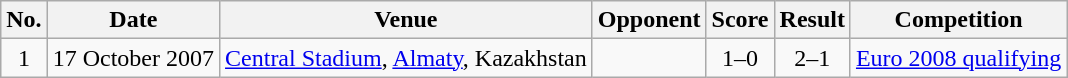<table class="wikitable sortable">
<tr>
<th scope="col">No.</th>
<th scope="col">Date</th>
<th scope="col">Venue</th>
<th scope="col">Opponent</th>
<th scope="col">Score</th>
<th scope="col">Result</th>
<th scope="col">Competition</th>
</tr>
<tr>
<td align="center">1</td>
<td>17 October 2007</td>
<td><a href='#'>Central Stadium</a>, <a href='#'>Almaty</a>, Kazakhstan</td>
<td></td>
<td align="center">1–0</td>
<td align="center">2–1</td>
<td><a href='#'>Euro 2008 qualifying</a></td>
</tr>
</table>
